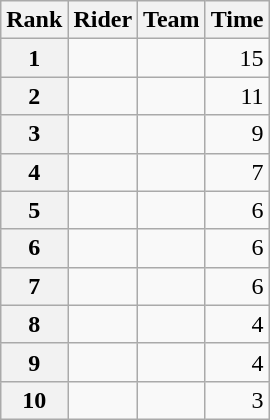<table class="wikitable" margin-bottom:0;">
<tr>
<th scope="col">Rank</th>
<th scope="col">Rider</th>
<th scope="col">Team</th>
<th scope="col">Time</th>
</tr>
<tr>
<th scope="row">1</th>
<td> </td>
<td></td>
<td align="right">15</td>
</tr>
<tr>
<th scope="row">2</th>
<td></td>
<td></td>
<td align="right">11</td>
</tr>
<tr>
<th scope="row">3</th>
<td></td>
<td></td>
<td align="right">9</td>
</tr>
<tr>
<th scope="row">4</th>
<td> </td>
<td></td>
<td align="right">7</td>
</tr>
<tr>
<th scope="row">5</th>
<td></td>
<td></td>
<td align="right">6</td>
</tr>
<tr>
<th scope="row">6</th>
<td></td>
<td></td>
<td align="right">6</td>
</tr>
<tr>
<th scope="row">7</th>
<td></td>
<td></td>
<td align="right">6</td>
</tr>
<tr>
<th scope="row">8</th>
<td></td>
<td></td>
<td align="right">4</td>
</tr>
<tr>
<th scope="row">9</th>
<td></td>
<td></td>
<td align="right">4</td>
</tr>
<tr>
<th scope="row">10</th>
<td></td>
<td></td>
<td align="right">3</td>
</tr>
</table>
